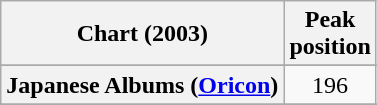<table class="wikitable sortable plainrowheaders" style="text-align:center">
<tr>
<th scope="col">Chart (2003)</th>
<th scope="col">Peak<br>position</th>
</tr>
<tr>
</tr>
<tr>
</tr>
<tr>
</tr>
<tr>
</tr>
<tr>
</tr>
<tr>
</tr>
<tr>
</tr>
<tr>
</tr>
<tr>
</tr>
<tr>
</tr>
<tr>
</tr>
<tr>
<th scope="row">Japanese Albums (<a href='#'>Oricon</a>)</th>
<td>196</td>
</tr>
<tr>
</tr>
<tr>
</tr>
<tr>
</tr>
<tr>
</tr>
</table>
